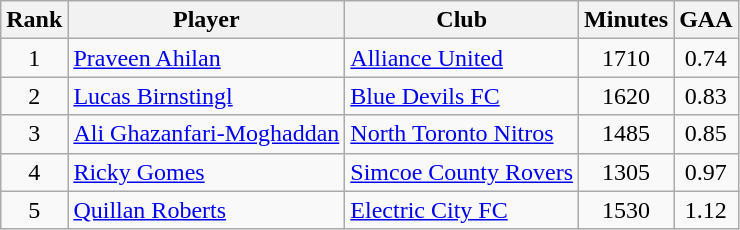<table class="wikitable">
<tr>
<th>Rank</th>
<th>Player</th>
<th>Club</th>
<th>Minutes</th>
<th>GAA</th>
</tr>
<tr>
<td style="text-align:center">1</td>
<td><a href='#'>Praveen Ahilan</a></td>
<td><a href='#'>Alliance United</a></td>
<td style="text-align:center">1710</td>
<td style="text-align:center">0.74</td>
</tr>
<tr>
<td style="text-align:center">2</td>
<td><a href='#'>Lucas Birnstingl</a></td>
<td><a href='#'>Blue Devils FC</a></td>
<td style="text-align:center">1620</td>
<td style="text-align:center">0.83</td>
</tr>
<tr>
<td style="text-align:center">3</td>
<td><a href='#'>Ali Ghazanfari-Moghaddan</a></td>
<td><a href='#'>North Toronto Nitros</a></td>
<td style="text-align:center">1485</td>
<td style="text-align:center">0.85</td>
</tr>
<tr>
<td style="text-align:center">4</td>
<td><a href='#'>Ricky Gomes</a></td>
<td><a href='#'>Simcoe County Rovers</a></td>
<td style="text-align:center">1305</td>
<td style="text-align:center">0.97</td>
</tr>
<tr>
<td style="text-align:center">5</td>
<td><a href='#'>Quillan Roberts</a></td>
<td><a href='#'>Electric City FC</a></td>
<td style="text-align:center">1530</td>
<td style="text-align:center">1.12</td>
</tr>
</table>
